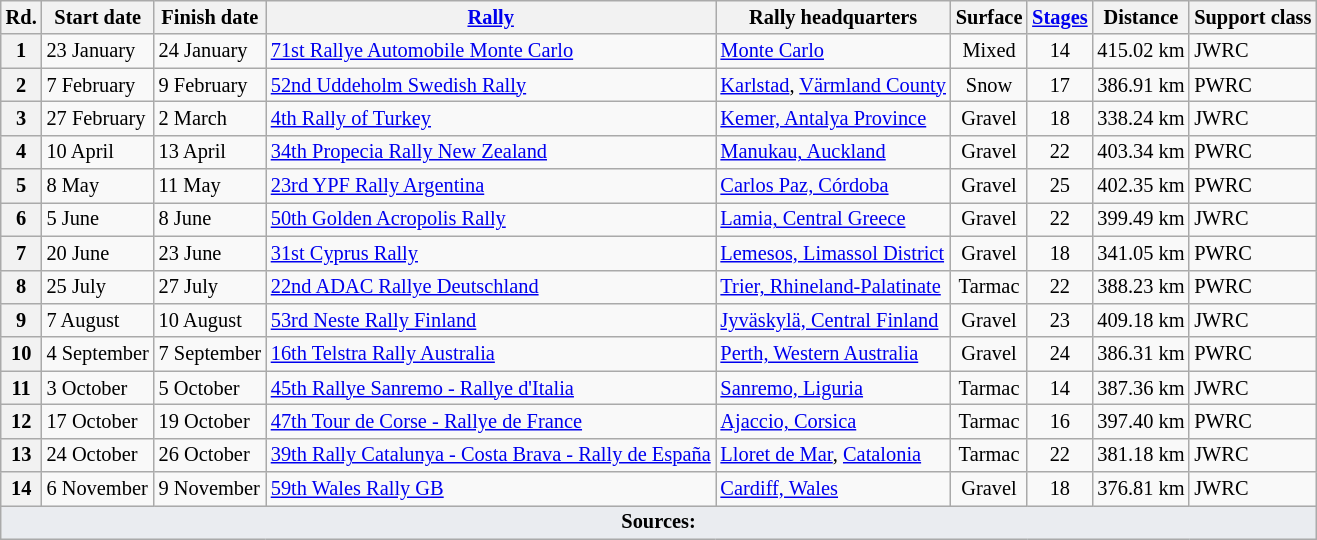<table class="wikitable" style="font-size: 85%;">
<tr>
<th>Rd.</th>
<th>Start date</th>
<th>Finish date</th>
<th><a href='#'>Rally</a></th>
<th>Rally headquarters</th>
<th>Surface</th>
<th><a href='#'>Stages</a></th>
<th>Distance</th>
<th>Support class</th>
</tr>
<tr>
<th>1</th>
<td>23 January</td>
<td>24 January</td>
<td> <a href='#'>71st Rallye Automobile Monte Carlo</a></td>
<td><a href='#'>Monte Carlo</a></td>
<td align=center>Mixed</td>
<td align=center>14</td>
<td align=center>415.02 km</td>
<td>JWRC</td>
</tr>
<tr>
<th>2</th>
<td>7 February</td>
<td>9 February</td>
<td> <a href='#'>52nd Uddeholm Swedish Rally</a></td>
<td><a href='#'>Karlstad</a>, <a href='#'>Värmland County</a></td>
<td align=center>Snow</td>
<td align=center>17</td>
<td align=center>386.91 km</td>
<td>PWRC</td>
</tr>
<tr>
<th>3</th>
<td>27 February</td>
<td>2 March</td>
<td> <a href='#'>4th Rally of Turkey</a></td>
<td><a href='#'>Kemer, Antalya Province</a></td>
<td align=center>Gravel</td>
<td align=center>18</td>
<td align=center>338.24 km</td>
<td>JWRC</td>
</tr>
<tr>
<th>4</th>
<td>10 April</td>
<td>13 April</td>
<td> <a href='#'>34th Propecia Rally New Zealand</a></td>
<td><a href='#'>Manukau, Auckland</a></td>
<td align=center>Gravel</td>
<td align=center>22</td>
<td align=center>403.34 km</td>
<td>PWRC</td>
</tr>
<tr>
<th>5</th>
<td>8 May</td>
<td>11 May</td>
<td> <a href='#'>23rd YPF Rally Argentina</a></td>
<td><a href='#'>Carlos Paz, Córdoba</a></td>
<td align=center>Gravel</td>
<td align=center>25</td>
<td align=center>402.35 km</td>
<td>PWRC</td>
</tr>
<tr>
<th>6</th>
<td>5 June</td>
<td>8 June</td>
<td> <a href='#'>50th Golden Acropolis Rally</a></td>
<td><a href='#'>Lamia, Central Greece</a></td>
<td align=center>Gravel</td>
<td align=center>22</td>
<td align=center>399.49 km</td>
<td>JWRC</td>
</tr>
<tr>
<th>7</th>
<td>20 June</td>
<td>23 June</td>
<td> <a href='#'>31st Cyprus Rally</a></td>
<td><a href='#'>Lemesos, Limassol District</a></td>
<td align=center>Gravel</td>
<td align=center>18</td>
<td align=center>341.05 km</td>
<td>PWRC</td>
</tr>
<tr>
<th>8</th>
<td>25 July</td>
<td>27 July</td>
<td> <a href='#'>22nd ADAC Rallye Deutschland</a></td>
<td><a href='#'>Trier, Rhineland-Palatinate</a></td>
<td align=center>Tarmac</td>
<td align=center>22</td>
<td align=center>388.23 km</td>
<td>PWRC</td>
</tr>
<tr>
<th>9</th>
<td>7 August</td>
<td>10 August</td>
<td> <a href='#'>53rd Neste Rally Finland</a></td>
<td><a href='#'>Jyväskylä, Central Finland</a></td>
<td align=center>Gravel</td>
<td align=center>23</td>
<td align=center>409.18 km</td>
<td>JWRC</td>
</tr>
<tr>
<th>10</th>
<td>4 September</td>
<td>7 September</td>
<td> <a href='#'>16th Telstra Rally Australia</a></td>
<td><a href='#'>Perth, Western Australia</a></td>
<td align=center>Gravel</td>
<td align=center>24</td>
<td align=center>386.31 km</td>
<td>PWRC</td>
</tr>
<tr>
<th>11</th>
<td>3 October</td>
<td>5 October</td>
<td> <a href='#'>45th Rallye Sanremo - Rallye d'Italia</a></td>
<td><a href='#'>Sanremo, Liguria</a></td>
<td align=center>Tarmac</td>
<td align=center>14</td>
<td align=center>387.36 km</td>
<td>JWRC</td>
</tr>
<tr>
<th>12</th>
<td>17 October</td>
<td>19 October</td>
<td> <a href='#'>47th Tour de Corse - Rallye de France</a></td>
<td><a href='#'>Ajaccio, Corsica</a></td>
<td align=center>Tarmac</td>
<td align=center>16</td>
<td align=center>397.40 km</td>
<td>PWRC</td>
</tr>
<tr>
<th>13</th>
<td>24 October</td>
<td>26 October</td>
<td> <a href='#'>39th Rally Catalunya - Costa Brava - Rally de España</a></td>
<td><a href='#'>Lloret de Mar</a>, <a href='#'>Catalonia</a></td>
<td align=center>Tarmac</td>
<td align=center>22</td>
<td align=center>381.18 km</td>
<td>JWRC</td>
</tr>
<tr>
<th>14</th>
<td>6 November</td>
<td>9 November</td>
<td> <a href='#'>59th Wales Rally GB</a></td>
<td><a href='#'>Cardiff, Wales</a></td>
<td align=center>Gravel</td>
<td align="center">18</td>
<td align="center">376.81 km</td>
<td>JWRC</td>
</tr>
<tr>
<td colspan="9" style="background-color:#EAECF0;text-align:center"><strong>Sources:</strong></td>
</tr>
</table>
